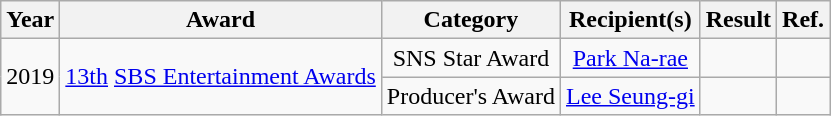<table class="wikitable" style="text-align:center">
<tr>
<th>Year</th>
<th>Award</th>
<th>Category</th>
<th>Recipient(s)</th>
<th>Result</th>
<th>Ref.</th>
</tr>
<tr>
<td rowspan=2>2019</td>
<td rowspan=2><a href='#'>13th</a> <a href='#'>SBS Entertainment Awards</a></td>
<td>SNS Star Award</td>
<td><a href='#'>Park Na-rae</a></td>
<td></td>
<td></td>
</tr>
<tr>
<td>Producer's Award</td>
<td><a href='#'>Lee Seung-gi</a></td>
<td></td>
<td></td>
</tr>
</table>
